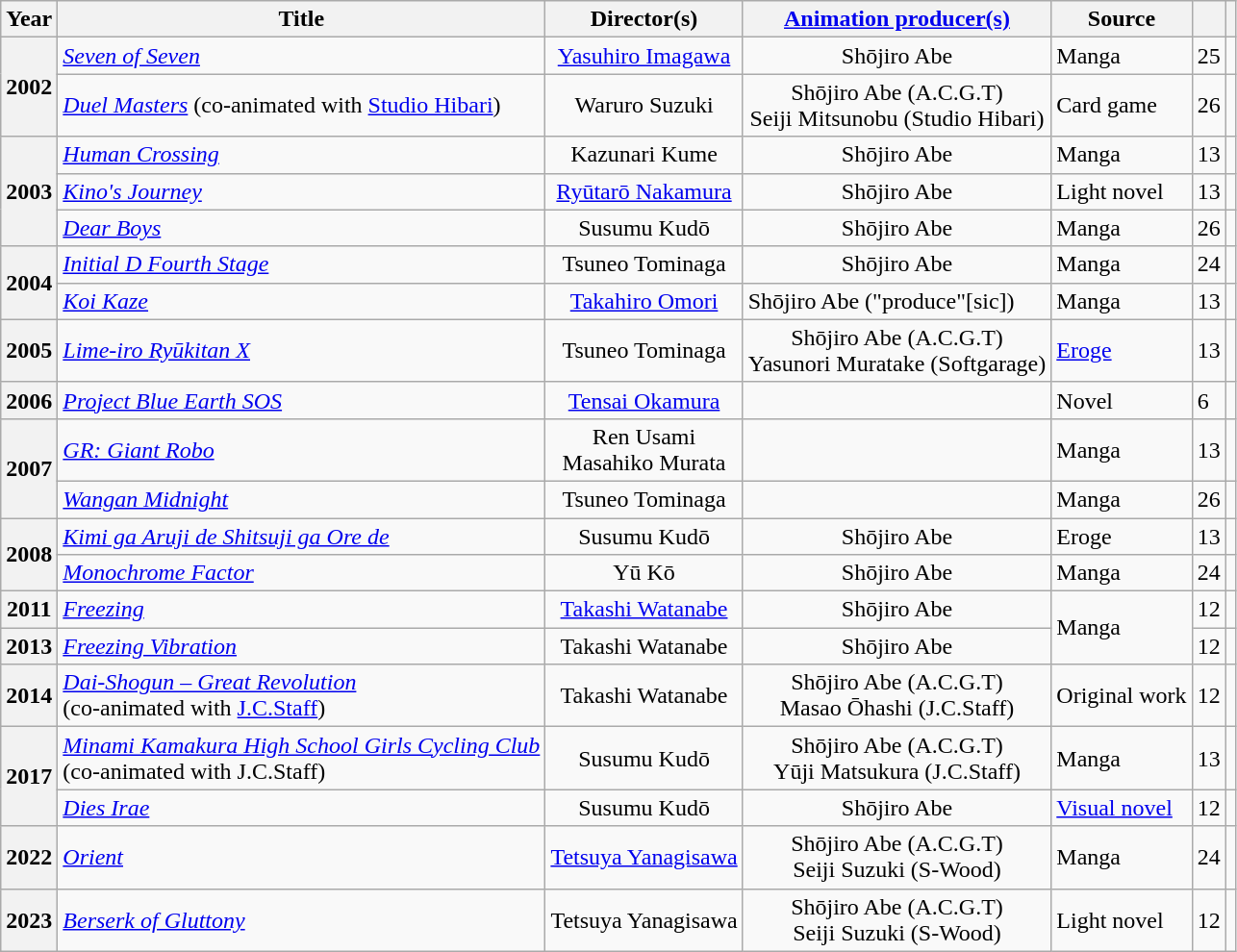<table class="wikitable sortable plainrowheaders">
<tr>
<th scope="col" class="unsortable" width=10>Year</th>
<th scope="col">Title</th>
<th scope="col">Director(s)</th>
<th scope="col"><a href='#'>Animation producer(s)</a></th>
<th scope="col">Source</th>
<th scope="col"></th>
<th scope="col" class="unsortable"></th>
</tr>
<tr>
<th scope="row" rowspan="2">2002</th>
<td><em><a href='#'>Seven of Seven</a></em></td>
<td style=text-align:center><a href='#'>Yasuhiro Imagawa</a></td>
<td style=text-align:center>Shōjiro Abe</td>
<td>Manga</td>
<td>25</td>
<td></td>
</tr>
<tr>
<td><em><a href='#'>Duel Masters</a></em> (co-animated with <a href='#'>Studio Hibari</a>)</td>
<td style=text-align:center>Waruro Suzuki</td>
<td style=text-align:center>Shōjiro Abe (A.C.G.T)<br>Seiji Mitsunobu (Studio Hibari)</td>
<td>Card game</td>
<td>26</td>
<td></td>
</tr>
<tr>
<th scope="row" rowspan="3">2003</th>
<td><em><a href='#'>Human Crossing</a></em></td>
<td style=text-align:center>Kazunari Kume</td>
<td style=text-align:center>Shōjiro Abe</td>
<td>Manga</td>
<td>13</td>
<td></td>
</tr>
<tr>
<td><em><a href='#'>Kino's Journey</a></em></td>
<td style=text-align:center><a href='#'>Ryūtarō Nakamura</a></td>
<td style=text-align:center>Shōjiro Abe</td>
<td>Light novel</td>
<td>13</td>
<td></td>
</tr>
<tr>
<td><em><a href='#'>Dear Boys</a></em></td>
<td style=text-align:center>Susumu Kudō</td>
<td style=text-align:center>Shōjiro Abe</td>
<td>Manga</td>
<td>26</td>
<td></td>
</tr>
<tr>
<th scope="row" rowspan="2">2004</th>
<td><em><a href='#'>Initial D Fourth Stage</a></em></td>
<td style=text-align:center>Tsuneo Tominaga</td>
<td style=text-align:center>Shōjiro Abe</td>
<td>Manga</td>
<td>24</td>
<td></td>
</tr>
<tr>
<td><em><a href='#'>Koi Kaze</a></em></td>
<td style=text-align:center><a href='#'>Takahiro Omori</a></td>
<td>Shōjiro Abe ("produce"[sic])</td>
<td>Manga</td>
<td>13</td>
<td></td>
</tr>
<tr>
<th scope="row">2005</th>
<td><em><a href='#'>Lime-iro Ryūkitan X</a></em></td>
<td style=text-align:center>Tsuneo Tominaga</td>
<td style=text-align:center>Shōjiro Abe (A.C.G.T)<br>Yasunori Muratake (Softgarage)</td>
<td><a href='#'>Eroge</a></td>
<td>13</td>
<td></td>
</tr>
<tr>
<th scope="row">2006</th>
<td><em><a href='#'>Project Blue Earth SOS</a></em></td>
<td style=text-align:center><a href='#'>Tensai Okamura</a></td>
<td></td>
<td>Novel</td>
<td>6</td>
<td></td>
</tr>
<tr>
<th scope="row" rowspan="2">2007</th>
<td><em><a href='#'>GR: Giant Robo</a></em></td>
<td style=text-align:center>Ren Usami<br>Masahiko Murata</td>
<td></td>
<td>Manga</td>
<td>13</td>
<td></td>
</tr>
<tr>
<td><em><a href='#'>Wangan Midnight</a></em></td>
<td style=text-align:center>Tsuneo Tominaga</td>
<td></td>
<td>Manga</td>
<td>26</td>
<td></td>
</tr>
<tr>
<th scope="row" rowspan="2">2008</th>
<td><em><a href='#'>Kimi ga Aruji de Shitsuji ga Ore de</a></em></td>
<td style=text-align:center>Susumu Kudō</td>
<td style=text-align:center>Shōjiro Abe</td>
<td>Eroge</td>
<td>13</td>
<td></td>
</tr>
<tr>
<td><em><a href='#'>Monochrome Factor</a></em></td>
<td style=text-align:center>Yū Kō</td>
<td style=text-align:center>Shōjiro Abe</td>
<td>Manga</td>
<td>24</td>
<td></td>
</tr>
<tr>
<th scope="row">2011</th>
<td><em><a href='#'>Freezing</a></em></td>
<td style=text-align:center><a href='#'>Takashi Watanabe</a></td>
<td style=text-align:center>Shōjiro Abe</td>
<td rowspan="2">Manga</td>
<td>12</td>
<td></td>
</tr>
<tr>
<th scope="row">2013</th>
<td><em><a href='#'>Freezing Vibration</a></em></td>
<td style=text-align:center>Takashi Watanabe</td>
<td style=text-align:center>Shōjiro Abe</td>
<td>12</td>
<td></td>
</tr>
<tr>
<th scope="row">2014</th>
<td><em><a href='#'>Dai-Shogun – Great Revolution</a></em><br>(co-animated with <a href='#'>J.C.Staff</a>)</td>
<td style=text-align:center>Takashi Watanabe</td>
<td style=text-align:center>Shōjiro Abe (A.C.G.T)<br>Masao Ōhashi (J.C.Staff)</td>
<td>Original work</td>
<td>12</td>
<td></td>
</tr>
<tr>
<th scope="row" rowspan="2">2017</th>
<td><em><a href='#'>Minami Kamakura High School Girls Cycling Club</a></em><br>(co-animated with J.C.Staff)</td>
<td style=text-align:center>Susumu Kudō</td>
<td style=text-align:center>Shōjiro Abe (A.C.G.T)<br>Yūji Matsukura (J.C.Staff)</td>
<td>Manga</td>
<td>13</td>
<td></td>
</tr>
<tr>
<td><em><a href='#'>Dies Irae</a></em></td>
<td style=text-align:center>Susumu Kudō</td>
<td style=text-align:center>Shōjiro Abe</td>
<td><a href='#'>Visual novel</a></td>
<td>12</td>
<td></td>
</tr>
<tr>
<th scope="row">2022</th>
<td><em><a href='#'>Orient</a></em></td>
<td style=text-align:center><a href='#'>Tetsuya Yanagisawa</a></td>
<td style=text-align:center>Shōjiro Abe (A.C.G.T)<br>Seiji Suzuki (S-Wood)</td>
<td>Manga</td>
<td>24</td>
<td></td>
</tr>
<tr>
<th scope="row">2023</th>
<td><em><a href='#'>Berserk of Gluttony</a></em></td>
<td style=text-align:center>Tetsuya Yanagisawa</td>
<td style=text-align:center>Shōjiro Abe (A.C.G.T)<br>Seiji Suzuki (S-Wood)</td>
<td>Light novel</td>
<td>12</td>
<td></td>
</tr>
</table>
